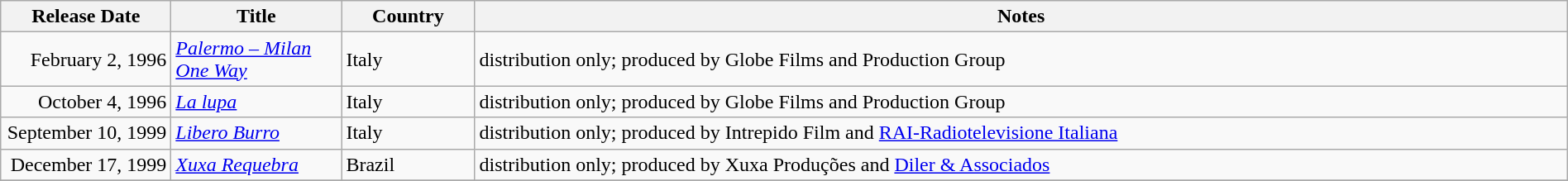<table class="wikitable sortable" style="width:100%;">
<tr>
<th scope="col" style=width:130px;">Release Date</th>
<th scope="col" style=width:130px;">Title</th>
<th scope="col" style=width:100px;">Country</th>
<th>Notes</th>
</tr>
<tr>
<td style="text-align:right;">February 2, 1996</td>
<td><em><a href='#'>Palermo – Milan One Way</a></em></td>
<td>Italy</td>
<td>distribution only; produced by Globe Films and Production Group</td>
</tr>
<tr>
<td style="text-align:right;">October 4, 1996</td>
<td><em><a href='#'>La lupa</a></em></td>
<td>Italy</td>
<td>distribution only; produced by Globe Films and Production Group</td>
</tr>
<tr>
<td style="text-align:right;">September 10, 1999</td>
<td><em><a href='#'>Libero Burro</a></em></td>
<td>Italy</td>
<td>distribution only; produced by Intrepido Film and <a href='#'>RAI-Radiotelevisione Italiana</a></td>
</tr>
<tr>
<td style="text-align:right;">December 17, 1999</td>
<td><em><a href='#'>Xuxa Requebra</a></em></td>
<td>Brazil</td>
<td>distribution only; produced by Xuxa Produções and <a href='#'>Diler & Associados</a></td>
</tr>
<tr>
</tr>
</table>
